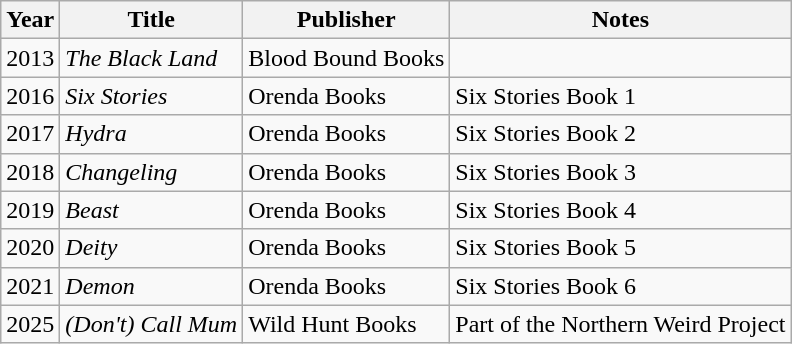<table class="wikitable sortable">
<tr>
<th>Year</th>
<th>Title</th>
<th>Publisher</th>
<th>Notes</th>
</tr>
<tr>
<td>2013</td>
<td><em>The Black Land</em></td>
<td>Blood Bound Books</td>
<td></td>
</tr>
<tr>
<td>2016</td>
<td><em>Six Stories</em></td>
<td>Orenda Books</td>
<td>Six Stories Book 1</td>
</tr>
<tr>
<td>2017</td>
<td><em>Hydra</em></td>
<td>Orenda Books</td>
<td>Six Stories Book 2</td>
</tr>
<tr>
<td>2018</td>
<td><em>Changeling</em></td>
<td>Orenda Books</td>
<td>Six Stories Book 3</td>
</tr>
<tr>
<td>2019</td>
<td><em>Beast</em></td>
<td>Orenda Books</td>
<td>Six Stories Book 4</td>
</tr>
<tr>
<td>2020</td>
<td><em>Deity</em></td>
<td>Orenda Books</td>
<td>Six Stories Book 5</td>
</tr>
<tr>
<td>2021</td>
<td><em>Demon</em></td>
<td>Orenda Books</td>
<td>Six Stories Book 6</td>
</tr>
<tr>
<td>2025</td>
<td><em>(Don't) Call Mum</em></td>
<td>Wild Hunt Books</td>
<td>Part of the Northern Weird Project</td>
</tr>
</table>
